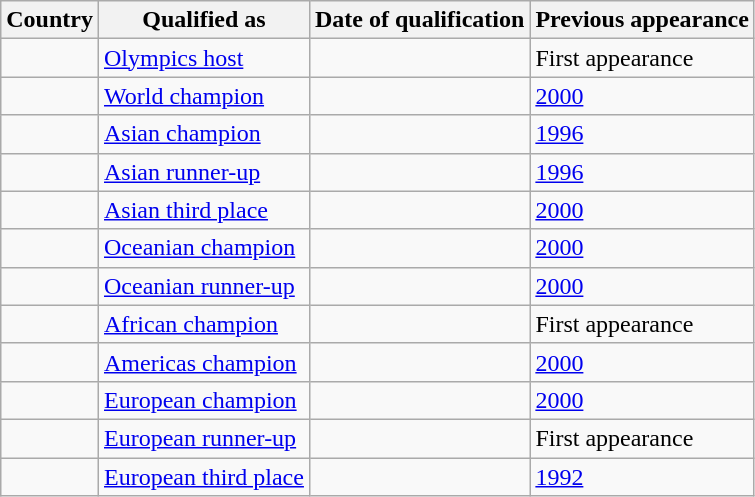<table class="wikitable sortable">
<tr>
<th>Country</th>
<th>Qualified as</th>
<th>Date of qualification</th>
<th>Previous appearance</th>
</tr>
<tr>
<td></td>
<td><a href='#'>Olympics host</a></td>
<td></td>
<td>First appearance</td>
</tr>
<tr>
<td></td>
<td><a href='#'>World champion</a></td>
<td></td>
<td><a href='#'>2000</a></td>
</tr>
<tr>
<td></td>
<td><a href='#'>Asian champion</a></td>
<td></td>
<td><a href='#'>1996</a></td>
</tr>
<tr>
<td></td>
<td><a href='#'>Asian runner-up</a></td>
<td></td>
<td><a href='#'>1996</a></td>
</tr>
<tr>
<td></td>
<td><a href='#'>Asian third place</a></td>
<td></td>
<td><a href='#'>2000</a></td>
</tr>
<tr>
<td></td>
<td><a href='#'>Oceanian champion</a></td>
<td></td>
<td><a href='#'>2000</a></td>
</tr>
<tr>
<td></td>
<td><a href='#'>Oceanian runner-up</a></td>
<td></td>
<td><a href='#'>2000</a></td>
</tr>
<tr>
<td></td>
<td><a href='#'>African champion</a></td>
<td></td>
<td>First appearance</td>
</tr>
<tr>
<td></td>
<td><a href='#'>Americas champion</a></td>
<td></td>
<td><a href='#'>2000</a></td>
</tr>
<tr>
<td></td>
<td><a href='#'>European champion</a></td>
<td></td>
<td><a href='#'>2000</a></td>
</tr>
<tr>
<td></td>
<td><a href='#'>European runner-up</a></td>
<td></td>
<td>First appearance</td>
</tr>
<tr>
<td></td>
<td><a href='#'>European third place</a></td>
<td></td>
<td><a href='#'>1992</a></td>
</tr>
</table>
